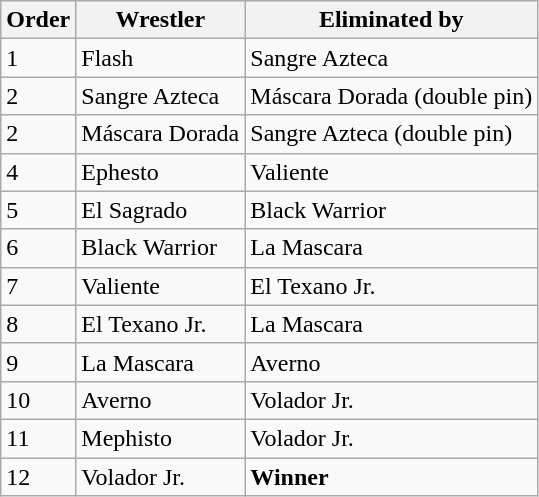<table class="wikitable sortable">
<tr>
<th>Order</th>
<th>Wrestler</th>
<th>Eliminated by</th>
</tr>
<tr>
<td>1</td>
<td>Flash</td>
<td>Sangre Azteca</td>
</tr>
<tr>
<td>2</td>
<td>Sangre Azteca</td>
<td>Máscara Dorada (double pin)</td>
</tr>
<tr>
<td>2</td>
<td>Máscara Dorada</td>
<td>Sangre Azteca (double pin)</td>
</tr>
<tr>
<td>4</td>
<td>Ephesto</td>
<td>Valiente</td>
</tr>
<tr>
<td>5</td>
<td>El Sagrado</td>
<td>Black Warrior</td>
</tr>
<tr>
<td>6</td>
<td>Black Warrior</td>
<td>La Mascara</td>
</tr>
<tr>
<td>7</td>
<td>Valiente</td>
<td>El Texano Jr.</td>
</tr>
<tr>
<td>8</td>
<td>El Texano Jr.</td>
<td>La Mascara</td>
</tr>
<tr>
<td>9</td>
<td>La Mascara</td>
<td>Averno</td>
</tr>
<tr>
<td>10</td>
<td>Averno</td>
<td>Volador Jr.</td>
</tr>
<tr>
<td>11</td>
<td>Mephisto</td>
<td>Volador Jr.</td>
</tr>
<tr>
<td>12</td>
<td>Volador Jr.</td>
<td><strong>Winner</strong></td>
</tr>
</table>
